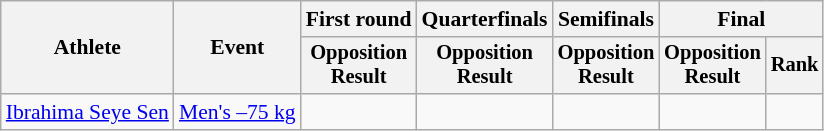<table class="wikitable" style="font-size:90%;">
<tr>
<th rowspan=2>Athlete</th>
<th rowspan=2>Event</th>
<th>First round</th>
<th>Quarterfinals</th>
<th>Semifinals</th>
<th colspan=2>Final</th>
</tr>
<tr style="font-size:95%">
<th>Opposition<br>Result</th>
<th>Opposition<br>Result</th>
<th>Opposition<br>Result</th>
<th>Opposition<br>Result</th>
<th>Rank</th>
</tr>
<tr align=center>
<td align=left><a href='#'>Ibrahima Seye Sen</a></td>
<td align=left><a href='#'>Men's –75 kg</a></td>
<td></td>
<td></td>
<td></td>
<td></td>
<td></td>
</tr>
</table>
